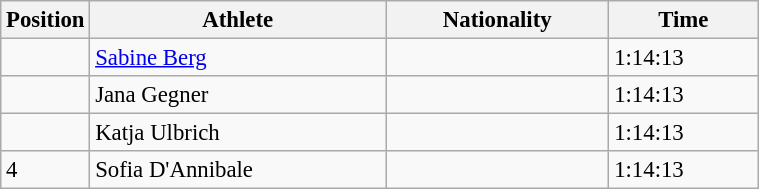<table class="wikitable sortable" border="1"  style="font-size:95%;" width=40%>
<tr>
<th width="10%">Position</th>
<th width="40%">Athlete</th>
<th width="30%">Nationality</th>
<th width="20%">Time</th>
</tr>
<tr>
<td></td>
<td><a href='#'>Sabine Berg</a></td>
<td></td>
<td>1:14:13</td>
</tr>
<tr>
<td></td>
<td>Jana Gegner</td>
<td></td>
<td>1:14:13</td>
</tr>
<tr>
<td></td>
<td>Katja Ulbrich</td>
<td></td>
<td>1:14:13</td>
</tr>
<tr>
<td>4</td>
<td>Sofia D'Annibale</td>
<td></td>
<td>1:14:13</td>
</tr>
</table>
